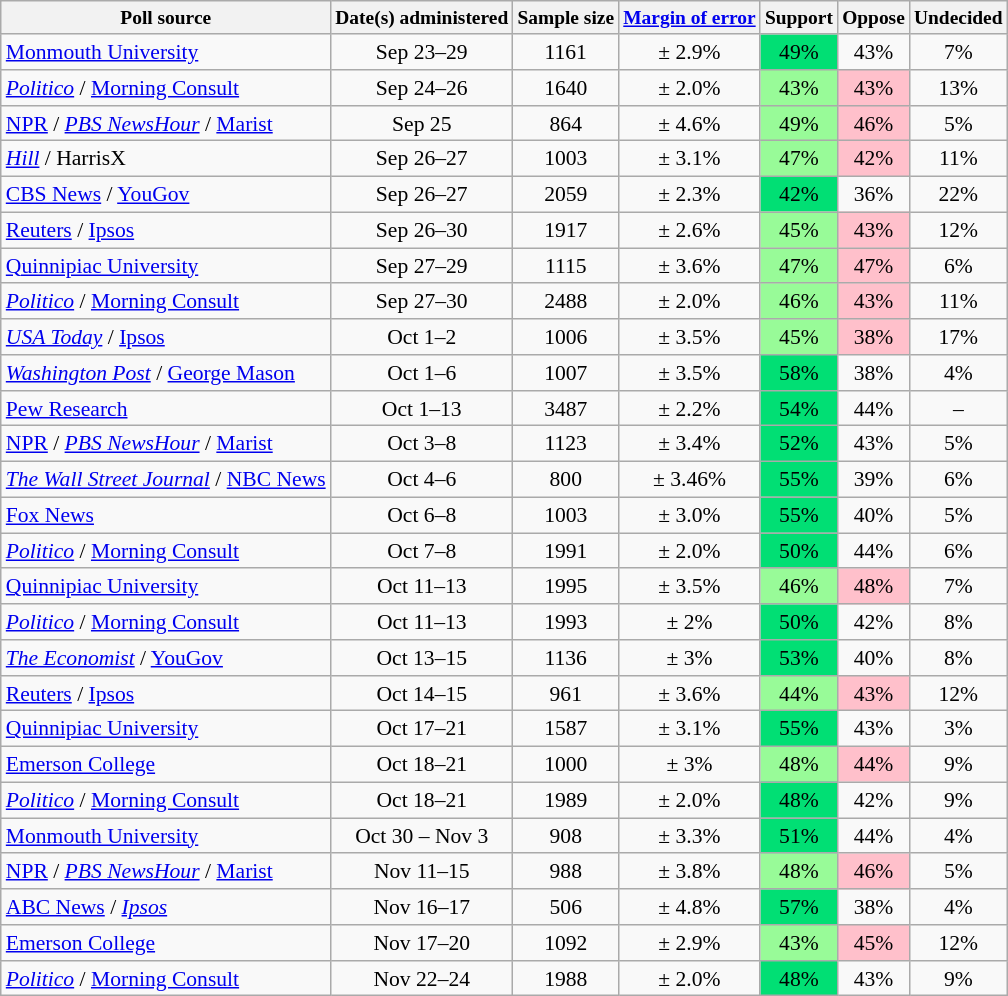<table class="wikitable" style="font-size:90%; text-align:center;">
<tr style="vertical-align:bottom; font-size:90%;">
<th>Poll source</th>
<th>Date(s) administered</th>
<th>Sample size</th>
<th><a href='#'>Margin of&nbsp;error</a></th>
<th>Support</th>
<th>Oppose</th>
<th>Undecided</th>
</tr>
<tr>
<td align=left><a href='#'>Monmouth University</a></td>
<td>Sep 23–29</td>
<td>1161</td>
<td>± 2.9%</td>
<td style="background: rgb(1, 223, 116);">49%</td>
<td>43%</td>
<td>7%</td>
</tr>
<tr>
<td align=left><em><a href='#'>Politico</a></em> / <a href='#'>Morning Consult</a></td>
<td>Sep 24–26</td>
<td>1640</td>
<td>± 2.0%</td>
<td style="background: palegreen;">43%</td>
<td style="background: pink;">43%</td>
<td>13%</td>
</tr>
<tr>
<td align=left><a href='#'>NPR</a> / <em><a href='#'>PBS NewsHour</a></em> / <a href='#'>Marist</a></td>
<td>Sep 25</td>
<td>864</td>
<td>± 4.6%</td>
<td style="background: palegreen;">49%</td>
<td style="background: pink;">46%</td>
<td>5%</td>
</tr>
<tr>
<td align=left><em><a href='#'>Hill</a></em> / HarrisX</td>
<td>Sep 26–27</td>
<td>1003</td>
<td>± 3.1%</td>
<td style="background: palegreen;">47%</td>
<td style="background: pink;">42%</td>
<td>11%</td>
</tr>
<tr>
<td align=left><a href='#'>CBS News</a> / <a href='#'>YouGov</a></td>
<td>Sep 26–27</td>
<td>2059</td>
<td>± 2.3%</td>
<td style="background: rgb(1, 223, 116);">42%</td>
<td>36%</td>
<td>22%</td>
</tr>
<tr>
<td align=left><a href='#'>Reuters</a> / <a href='#'>Ipsos</a></td>
<td>Sep 26–30</td>
<td>1917</td>
<td>± 2.6%</td>
<td style="background: palegreen;">45%</td>
<td style="background: pink;">43%</td>
<td>12%</td>
</tr>
<tr>
<td align=left><a href='#'>Quinnipiac University</a></td>
<td>Sep 27–29</td>
<td>1115</td>
<td>± 3.6%</td>
<td style="background: palegreen;">47%</td>
<td style="background: pink;">47%</td>
<td>6%</td>
</tr>
<tr>
<td align=left><em><a href='#'>Politico</a></em> / <a href='#'>Morning Consult</a></td>
<td>Sep 27–30</td>
<td>2488</td>
<td>± 2.0%</td>
<td style="background: palegreen;">46%</td>
<td style="background: pink;">43%</td>
<td>11%</td>
</tr>
<tr>
<td align=left><em><a href='#'>USA Today</a></em> / <a href='#'>Ipsos</a></td>
<td>Oct 1–2</td>
<td>1006</td>
<td>± 3.5%</td>
<td style="background: palegreen;">45%</td>
<td style="background: pink;">38%</td>
<td>17%</td>
</tr>
<tr>
<td align=left><em><a href='#'>Washington Post</a></em> / <a href='#'>George Mason</a></td>
<td>Oct 1–6</td>
<td>1007</td>
<td>± 3.5%</td>
<td style="background: rgb(1, 223, 116);">58%</td>
<td>38%</td>
<td>4%</td>
</tr>
<tr>
<td align=left><a href='#'>Pew Research</a></td>
<td>Oct 1–13</td>
<td>3487</td>
<td>± 2.2%</td>
<td style="background: rgb(1, 223, 116);">54%</td>
<td>44%</td>
<td>–</td>
</tr>
<tr>
<td align=left><a href='#'>NPR</a> / <em><a href='#'>PBS NewsHour</a></em> / <a href='#'>Marist</a></td>
<td>Oct 3–8</td>
<td>1123</td>
<td>± 3.4%</td>
<td style="background: rgb(1, 223, 116);">52%</td>
<td>43%</td>
<td>5%</td>
</tr>
<tr>
<td align=left><em><a href='#'>The Wall Street Journal</a></em> / <a href='#'>NBC News</a></td>
<td>Oct 4–6</td>
<td>800</td>
<td>± 3.46%</td>
<td style="background: rgb(1, 223, 116);">55%</td>
<td>39%</td>
<td>6%</td>
</tr>
<tr>
<td align=left><a href='#'>Fox News</a></td>
<td>Oct 6–8</td>
<td>1003</td>
<td>± 3.0%</td>
<td style="background: rgb(1, 223, 116);">55%</td>
<td>40%</td>
<td>5%</td>
</tr>
<tr>
<td align=left><em><a href='#'>Politico</a></em> / <a href='#'>Morning Consult</a></td>
<td>Oct 7–8</td>
<td>1991</td>
<td>± 2.0%</td>
<td style="background: rgb(1, 223, 116);">50%</td>
<td>44%</td>
<td>6%</td>
</tr>
<tr>
<td align=left><a href='#'>Quinnipiac University</a></td>
<td>Oct 11–13</td>
<td>1995</td>
<td>± 3.5%</td>
<td style="background: palegreen;">46%</td>
<td style="background: pink;">48%</td>
<td>7%</td>
</tr>
<tr>
<td align=left><em><a href='#'>Politico</a></em> / <a href='#'>Morning Consult</a></td>
<td>Oct 11–13</td>
<td>1993</td>
<td>± 2%</td>
<td style="background: rgb(1, 223, 116);">50%</td>
<td>42%</td>
<td>8%</td>
</tr>
<tr>
<td align=left><em><a href='#'>The Economist</a></em> / <a href='#'>YouGov</a></td>
<td>Oct 13–15</td>
<td>1136</td>
<td>± 3%</td>
<td style="background: rgb(1, 223, 116);">53%</td>
<td>40%</td>
<td>8%</td>
</tr>
<tr>
<td align=left><a href='#'>Reuters</a> / <a href='#'>Ipsos</a></td>
<td>Oct 14–15</td>
<td>961</td>
<td>± 3.6%</td>
<td style="background: palegreen;">44%</td>
<td style="background: pink;">43%</td>
<td>12%</td>
</tr>
<tr>
<td align=left><a href='#'>Quinnipiac University</a></td>
<td>Oct 17–21</td>
<td>1587</td>
<td>± 3.1%</td>
<td style="background: rgb(1, 223, 116);">55%</td>
<td>43%</td>
<td>3%</td>
</tr>
<tr>
<td align=left><a href='#'>Emerson College</a></td>
<td>Oct 18–21</td>
<td>1000</td>
<td>± 3%</td>
<td style="background: palegreen;">48%</td>
<td style="background: pink;">44%</td>
<td>9%</td>
</tr>
<tr>
<td align=left><em><a href='#'>Politico</a></em> / <a href='#'>Morning Consult</a></td>
<td>Oct 18–21</td>
<td>1989</td>
<td>± 2.0%</td>
<td style="background: rgb(1, 223, 116);">48%</td>
<td>42%</td>
<td>9%</td>
</tr>
<tr>
<td align=left><a href='#'>Monmouth University</a></td>
<td>Oct 30 – Nov 3</td>
<td>908</td>
<td>± 3.3%</td>
<td style="background: rgb(1, 223, 116);">51%</td>
<td>44%</td>
<td>4%</td>
</tr>
<tr>
<td align=left><a href='#'>NPR</a> / <em><a href='#'>PBS NewsHour</a></em> / <a href='#'>Marist</a></td>
<td>Nov 11–15</td>
<td>988</td>
<td>± 3.8%</td>
<td style="background: palegreen;">48%</td>
<td style="background: pink;">46%</td>
<td>5%</td>
</tr>
<tr>
<td align=left><a href='#'>ABC News</a> / <em><a href='#'>Ipsos</a></em></td>
<td>Nov 16–17</td>
<td>506</td>
<td>± 4.8%</td>
<td style="background: rgb(1, 223, 116);">57%</td>
<td>38%</td>
<td>4%</td>
</tr>
<tr>
<td align=left><a href='#'>Emerson College</a></td>
<td>Nov 17–20</td>
<td>1092</td>
<td>± 2.9%</td>
<td style="background: palegreen;">43%</td>
<td style="background: pink;">45%</td>
<td>12%</td>
</tr>
<tr>
<td align=left><em><a href='#'>Politico</a></em> / <a href='#'>Morning Consult</a></td>
<td>Nov 22–24</td>
<td>1988</td>
<td>± 2.0%</td>
<td style="background: rgb(1, 223, 116);">48%</td>
<td>43%</td>
<td>9%</td>
</tr>
</table>
